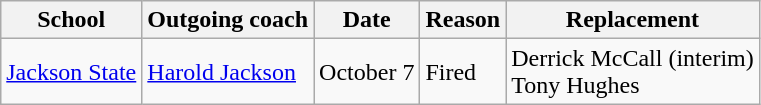<table class=wikitable>
<tr>
<th>School</th>
<th>Outgoing coach</th>
<th>Date</th>
<th>Reason</th>
<th>Replacement</th>
</tr>
<tr>
<td><a href='#'>Jackson State</a></td>
<td><a href='#'>Harold Jackson</a></td>
<td>October 7</td>
<td>Fired</td>
<td>Derrick McCall (interim)<br>Tony Hughes</td>
</tr>
</table>
